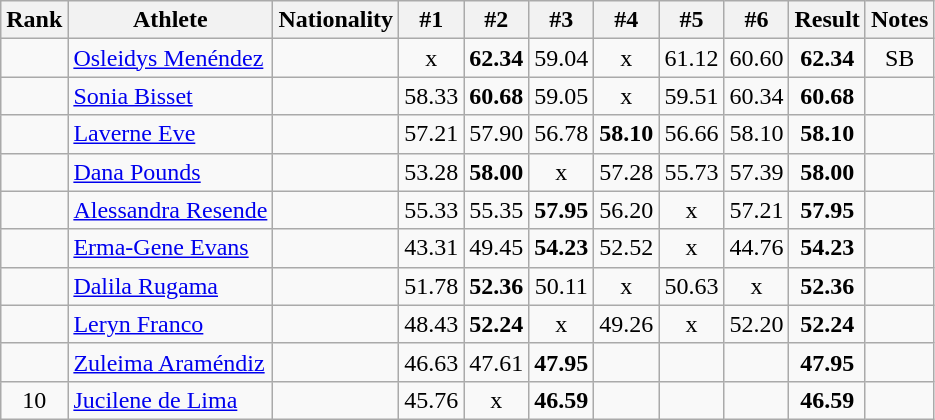<table class="wikitable sortable" style="text-align:center">
<tr>
<th>Rank</th>
<th>Athlete</th>
<th>Nationality</th>
<th>#1</th>
<th>#2</th>
<th>#3</th>
<th>#4</th>
<th>#5</th>
<th>#6</th>
<th>Result</th>
<th>Notes</th>
</tr>
<tr>
<td></td>
<td align="left"><a href='#'>Osleidys Menéndez</a></td>
<td align=left></td>
<td>x</td>
<td><strong>62.34</strong></td>
<td>59.04</td>
<td>x</td>
<td>61.12</td>
<td>60.60</td>
<td><strong>62.34</strong></td>
<td>SB</td>
</tr>
<tr>
<td></td>
<td align="left"><a href='#'>Sonia Bisset</a></td>
<td align=left></td>
<td>58.33</td>
<td><strong>60.68</strong></td>
<td>59.05</td>
<td>x</td>
<td>59.51</td>
<td>60.34</td>
<td><strong>60.68</strong></td>
<td></td>
</tr>
<tr>
<td></td>
<td align="left"><a href='#'>Laverne Eve</a></td>
<td align=left></td>
<td>57.21</td>
<td>57.90</td>
<td>56.78</td>
<td><strong>58.10</strong></td>
<td>56.66</td>
<td>58.10</td>
<td><strong>58.10</strong></td>
<td></td>
</tr>
<tr>
<td></td>
<td align="left"><a href='#'>Dana Pounds</a></td>
<td align=left></td>
<td>53.28</td>
<td><strong>58.00</strong></td>
<td>x</td>
<td>57.28</td>
<td>55.73</td>
<td>57.39</td>
<td><strong>58.00</strong></td>
<td></td>
</tr>
<tr>
<td></td>
<td align="left"><a href='#'>Alessandra Resende</a></td>
<td align=left></td>
<td>55.33</td>
<td>55.35</td>
<td><strong>57.95</strong></td>
<td>56.20</td>
<td>x</td>
<td>57.21</td>
<td><strong>57.95</strong></td>
<td></td>
</tr>
<tr>
<td></td>
<td align="left"><a href='#'>Erma-Gene Evans</a></td>
<td align=left></td>
<td>43.31</td>
<td>49.45</td>
<td><strong>54.23</strong></td>
<td>52.52</td>
<td>x</td>
<td>44.76</td>
<td><strong>54.23</strong></td>
<td></td>
</tr>
<tr>
<td></td>
<td align="left"><a href='#'>Dalila Rugama</a></td>
<td align=left></td>
<td>51.78</td>
<td><strong>52.36</strong></td>
<td>50.11</td>
<td>x</td>
<td>50.63</td>
<td>x</td>
<td><strong>52.36</strong></td>
<td></td>
</tr>
<tr>
<td></td>
<td align="left"><a href='#'>Leryn Franco</a></td>
<td align=left></td>
<td>48.43</td>
<td><strong>52.24</strong></td>
<td>x</td>
<td>49.26</td>
<td>x</td>
<td>52.20</td>
<td><strong>52.24</strong></td>
<td></td>
</tr>
<tr>
<td></td>
<td align="left"><a href='#'>Zuleima Araméndiz</a></td>
<td align=left></td>
<td>46.63</td>
<td>47.61</td>
<td><strong>47.95</strong></td>
<td></td>
<td></td>
<td></td>
<td><strong>47.95</strong></td>
<td></td>
</tr>
<tr>
<td>10</td>
<td align="left"><a href='#'>Jucilene de Lima</a></td>
<td align=left></td>
<td>45.76</td>
<td>x</td>
<td><strong>46.59</strong></td>
<td></td>
<td></td>
<td></td>
<td><strong>46.59</strong></td>
<td></td>
</tr>
</table>
